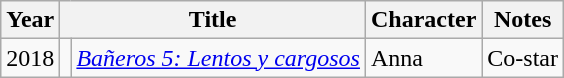<table class="wikitable">
<tr>
<th>Year</th>
<th colspan="2">Title</th>
<th>Character</th>
<th>Notes</th>
</tr>
<tr>
<td>2018</td>
<td></td>
<td><em><a href='#'>Bañeros 5: Lentos y cargosos</a></em></td>
<td>Anna</td>
<td>Co-star</td>
</tr>
</table>
